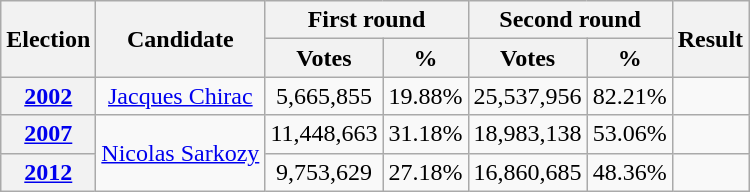<table class="wikitable" style=text-align:center>
<tr>
<th rowspan=2>Election</th>
<th rowspan=2>Candidate</th>
<th colspan=2>First round</th>
<th colspan=2>Second round</th>
<th rowspan=2>Result</th>
</tr>
<tr>
<th>Votes</th>
<th>%</th>
<th>Votes</th>
<th>%</th>
</tr>
<tr>
<th><a href='#'>2002</a></th>
<td><a href='#'>Jacques Chirac</a></td>
<td>5,665,855</td>
<td>19.88%</td>
<td>25,537,956</td>
<td>82.21%</td>
<td></td>
</tr>
<tr>
<th><a href='#'>2007</a></th>
<td rowspan="2"><a href='#'>Nicolas Sarkozy</a></td>
<td>11,448,663</td>
<td>31.18%</td>
<td>18,983,138</td>
<td>53.06%</td>
<td></td>
</tr>
<tr>
<th><a href='#'>2012</a></th>
<td>9,753,629</td>
<td>27.18%</td>
<td>16,860,685</td>
<td>48.36%</td>
<td></td>
</tr>
</table>
